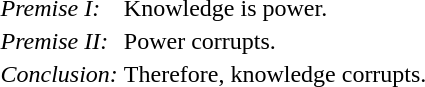<table>
<tr>
<td><em>Premise I:</em></td>
<td>Knowledge is power.</td>
</tr>
<tr>
<td><em>Premise II:</em></td>
<td>Power corrupts.</td>
</tr>
<tr>
<td><em>Conclusion:</em></td>
<td>Therefore, knowledge corrupts.</td>
</tr>
</table>
